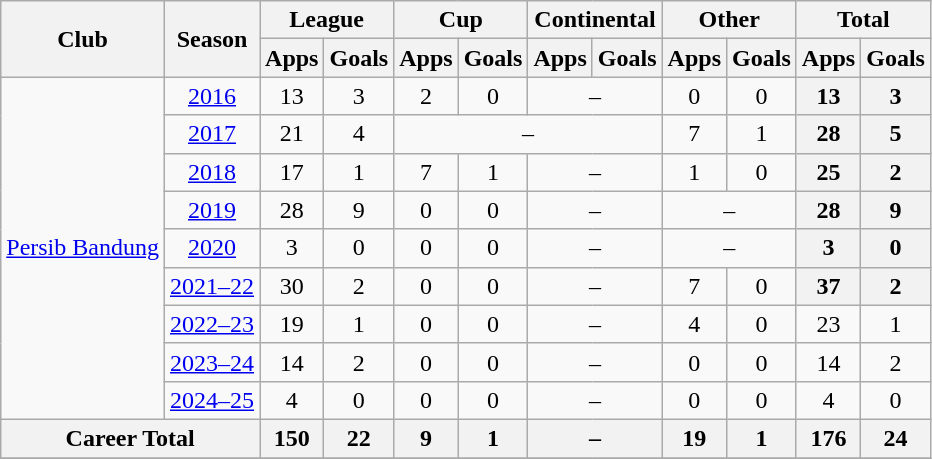<table class="wikitable" style="text-align:center;">
<tr>
<th rowspan="2">Club</th>
<th rowspan="2">Season</th>
<th colspan="2">League</th>
<th colspan="2">Cup</th>
<th colspan="2">Continental</th>
<th colspan="2">Other</th>
<th colspan="2">Total</th>
</tr>
<tr>
<th>Apps</th>
<th>Goals</th>
<th>Apps</th>
<th>Goals</th>
<th>Apps</th>
<th>Goals</th>
<th>Apps</th>
<th>Goals</th>
<th>Apps</th>
<th>Goals</th>
</tr>
<tr>
<td rowspan="9"><a href='#'>Persib Bandung</a></td>
<td><a href='#'>2016</a></td>
<td>13</td>
<td>3</td>
<td>2</td>
<td>0</td>
<td colspan=2>–</td>
<td>0</td>
<td>0</td>
<th>13</th>
<th>3</th>
</tr>
<tr>
<td><a href='#'>2017</a></td>
<td>21</td>
<td>4</td>
<td colspan=4>–</td>
<td>7</td>
<td>1</td>
<th>28</th>
<th>5</th>
</tr>
<tr>
<td><a href='#'>2018</a></td>
<td>17</td>
<td>1</td>
<td>7</td>
<td>1</td>
<td colspan=2>–</td>
<td>1</td>
<td>0</td>
<th>25</th>
<th>2</th>
</tr>
<tr>
<td><a href='#'>2019</a></td>
<td>28</td>
<td>9</td>
<td>0</td>
<td>0</td>
<td colspan=2>–</td>
<td colspan=2>–</td>
<th>28</th>
<th>9</th>
</tr>
<tr>
<td><a href='#'>2020</a></td>
<td>3</td>
<td>0</td>
<td>0</td>
<td>0</td>
<td colspan=2>–</td>
<td colspan=2>–</td>
<th>3</th>
<th>0</th>
</tr>
<tr>
<td><a href='#'>2021–22</a></td>
<td>30</td>
<td>2</td>
<td>0</td>
<td>0</td>
<td colspan=2>–</td>
<td>7</td>
<td>0</td>
<th>37</th>
<th>2</th>
</tr>
<tr>
<td><a href='#'>2022–23</a></td>
<td>19</td>
<td>1</td>
<td>0</td>
<td>0</td>
<td colspan=2>–</td>
<td>4</td>
<td>0</td>
<td>23</td>
<td>1</td>
</tr>
<tr>
<td><a href='#'>2023–24</a></td>
<td>14</td>
<td>2</td>
<td>0</td>
<td>0</td>
<td colspan=2>–</td>
<td>0</td>
<td>0</td>
<td>14</td>
<td>2</td>
</tr>
<tr>
<td><a href='#'>2024–25</a></td>
<td>4</td>
<td>0</td>
<td>0</td>
<td>0</td>
<td colspan=2>–</td>
<td>0</td>
<td>0</td>
<td>4</td>
<td>0</td>
</tr>
<tr>
<th colspan="2">Career Total</th>
<th>150</th>
<th>22</th>
<th>9</th>
<th>1</th>
<th colspan="2">–</th>
<th>19</th>
<th>1</th>
<th>176</th>
<th>24</th>
</tr>
<tr>
</tr>
</table>
